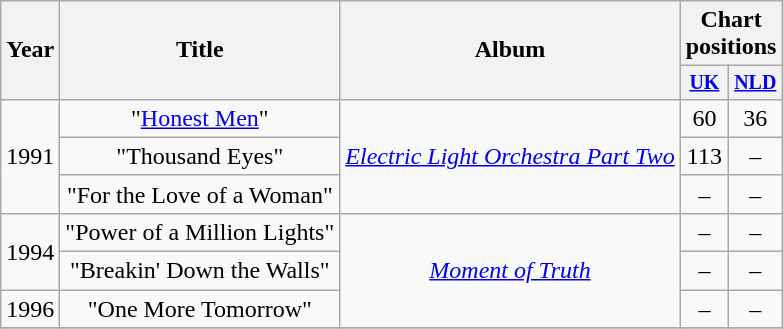<table class="wikitable" style=text-align:center;>
<tr>
<th rowspan="2">Year</th>
<th rowspan="2">Title</th>
<th rowspan="2">Album</th>
<th colspan="2">Chart positions</th>
</tr>
<tr style="font-size:smaller;">
<th style="width:25px;"><a href='#'>UK</a><br></th>
<th style="width:25px;"><a href='#'>NLD</a><br></th>
</tr>
<tr>
<td rowspan="3">1991</td>
<td>"<a href='#'>Honest Men</a>"</td>
<td rowspan="3"><em><a href='#'>Electric Light Orchestra Part Two</a></em></td>
<td>60</td>
<td>36</td>
</tr>
<tr>
<td>"Thousand Eyes"</td>
<td>113</td>
<td>–</td>
</tr>
<tr>
<td>"For the Love of a Woman"</td>
<td>–</td>
<td>–</td>
</tr>
<tr>
<td rowspan="2">1994</td>
<td>"Power of a Million Lights"</td>
<td rowspan="3"><em><a href='#'>Moment of Truth</a></em></td>
<td>–</td>
<td>–</td>
</tr>
<tr>
<td>"Breakin' Down the Walls"</td>
<td>–</td>
<td>–</td>
</tr>
<tr>
<td rowspan="1">1996</td>
<td>"One More Tomorrow"</td>
<td>–</td>
<td>–</td>
</tr>
<tr>
</tr>
</table>
